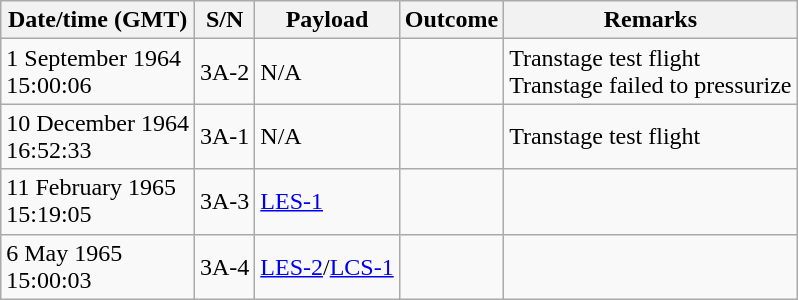<table class="wikitable" border="1">
<tr>
<th>Date/time (GMT)</th>
<th>S/N</th>
<th>Payload</th>
<th>Outcome</th>
<th>Remarks</th>
</tr>
<tr>
<td>1 September 1964<br>15:00:06</td>
<td>3A-2</td>
<td>N/A</td>
<td></td>
<td>Transtage test flight<br>Transtage failed to pressurize</td>
</tr>
<tr>
<td>10 December 1964<br>16:52:33</td>
<td>3A-1</td>
<td>N/A</td>
<td></td>
<td>Transtage test flight</td>
</tr>
<tr>
<td>11 February 1965<br>15:19:05</td>
<td>3A-3</td>
<td><a href='#'>LES-1</a></td>
<td></td>
<td></td>
</tr>
<tr>
<td>6 May 1965<br>15:00:03</td>
<td>3A-4</td>
<td><a href='#'>LES-2</a>/<a href='#'>LCS-1</a></td>
<td></td>
<td></td>
</tr>
</table>
